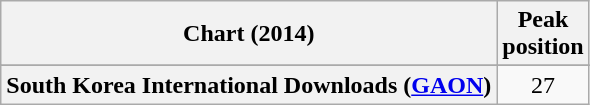<table class="wikitable sortable plainrowheaders">
<tr>
<th scope="col">Chart (2014)</th>
<th scope="col">Peak<br>position</th>
</tr>
<tr>
</tr>
<tr>
</tr>
<tr>
</tr>
<tr>
<th scope="row">South Korea International Downloads (<a href='#'>GAON</a>)</th>
<td align=center>27</td>
</tr>
</table>
